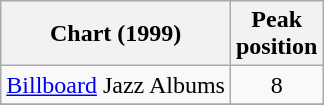<table class="wikitable">
<tr>
<th>Chart (1999)</th>
<th>Peak<br>position</th>
</tr>
<tr>
<td><a href='#'>Billboard</a> Jazz Albums</td>
<td align=center>8</td>
</tr>
<tr>
</tr>
</table>
